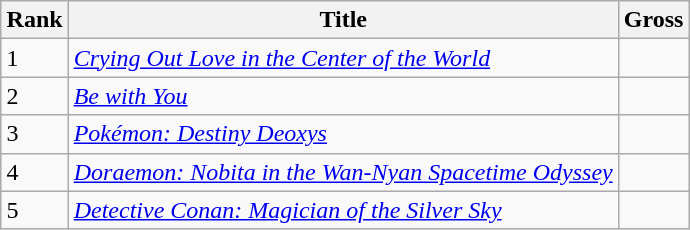<table class="wikitable sortable" style="margin:auto; margin:auto;">
<tr>
<th>Rank</th>
<th>Title</th>
<th>Gross</th>
</tr>
<tr>
<td>1</td>
<td><em><a href='#'>Crying Out Love in the Center of the World</a></em></td>
<td></td>
</tr>
<tr>
<td>2</td>
<td><em><a href='#'>Be with You</a></em></td>
<td></td>
</tr>
<tr>
<td>3</td>
<td><em><a href='#'>Pokémon: Destiny Deoxys</a></em></td>
<td></td>
</tr>
<tr>
<td>4</td>
<td><em><a href='#'>Doraemon: Nobita in the Wan-Nyan Spacetime Odyssey</a></em></td>
<td></td>
</tr>
<tr>
<td>5</td>
<td><em><a href='#'>Detective Conan: Magician of the Silver Sky</a></em></td>
<td></td>
</tr>
</table>
